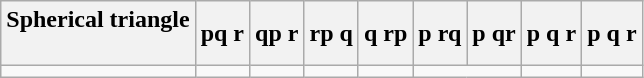<table class="wikitable">
<tr>
<th>Spherical triangle<br><br></th>
<th>pq r</th>
<th>qp r</th>
<th>rp q</th>
<th>q rp</th>
<th>p rq</th>
<th>p qr</th>
<th>p q r</th>
<th>p q r</th>
</tr>
<tr valign=top>
<td></td>
<td></td>
<td></td>
<td></td>
<td></td>
<td colspan=2 align=center></td>
<td></td>
</tr>
</table>
